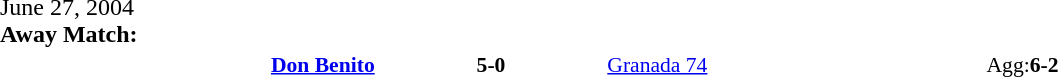<table width=100% cellspacing=1>
<tr>
<th width=20%></th>
<th width=12%></th>
<th width=20%></th>
<th></th>
</tr>
<tr>
<td>June 27, 2004<br><strong>Away Match:</strong></td>
</tr>
<tr style=font-size:90%>
<td align=right><strong><a href='#'>Don Benito</a></strong></td>
<td align=center><strong>5-0</strong></td>
<td><a href='#'>Granada 74</a></td>
<td>Agg:<strong>6-2</strong></td>
</tr>
</table>
